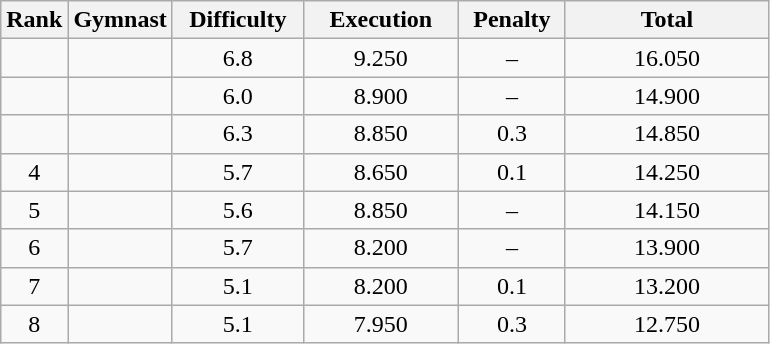<table class="wikitable" style="text-align:center">
<tr>
<th>Rank</th>
<th>Gymnast</th>
<th style="width:5em">Difficulty</th>
<th style="width:6em">Execution</th>
<th style="width:4em">Penalty</th>
<th style="width:8em">Total</th>
</tr>
<tr>
<td></td>
<td align=left></td>
<td>6.8</td>
<td>9.250</td>
<td>–</td>
<td>16.050</td>
</tr>
<tr>
<td></td>
<td align=left></td>
<td>6.0</td>
<td>8.900</td>
<td>–</td>
<td>14.900</td>
</tr>
<tr>
<td></td>
<td align=left></td>
<td>6.3</td>
<td>8.850</td>
<td>0.3</td>
<td>14.850</td>
</tr>
<tr>
<td>4</td>
<td align=left></td>
<td>5.7</td>
<td>8.650</td>
<td>0.1</td>
<td>14.250</td>
</tr>
<tr>
<td>5</td>
<td align=left></td>
<td>5.6</td>
<td>8.850</td>
<td>–</td>
<td>14.150</td>
</tr>
<tr>
<td>6</td>
<td align=left></td>
<td>5.7</td>
<td>8.200</td>
<td>–</td>
<td>13.900</td>
</tr>
<tr>
<td>7</td>
<td align=left></td>
<td>5.1</td>
<td>8.200</td>
<td>0.1</td>
<td>13.200</td>
</tr>
<tr>
<td>8</td>
<td align=left></td>
<td>5.1</td>
<td>7.950</td>
<td>0.3</td>
<td>12.750</td>
</tr>
</table>
